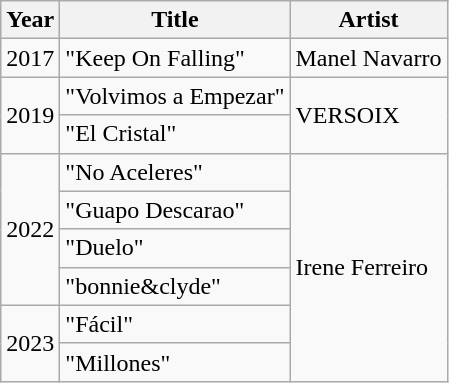<table class="wikitable">
<tr>
<th>Year</th>
<th>Title</th>
<th>Artist</th>
</tr>
<tr>
<td>2017</td>
<td>"Keep On Falling"</td>
<td>Manel Navarro</td>
</tr>
<tr>
<td rowspan="2">2019</td>
<td>"Volvimos a Empezar"</td>
<td rowspan=2>VERSOIX</td>
</tr>
<tr>
<td>"El Cristal"</td>
</tr>
<tr>
<td rowspan="4">2022</td>
<td>"No Aceleres"</td>
<td rowspan="6">Irene Ferreiro</td>
</tr>
<tr>
<td>"Guapo Descarao"</td>
</tr>
<tr>
<td>"Duelo"</td>
</tr>
<tr>
<td>"bonnie&clyde"</td>
</tr>
<tr>
<td rowspan="2">2023</td>
<td>"Fácil"</td>
</tr>
<tr>
<td>"Millones"</td>
</tr>
</table>
